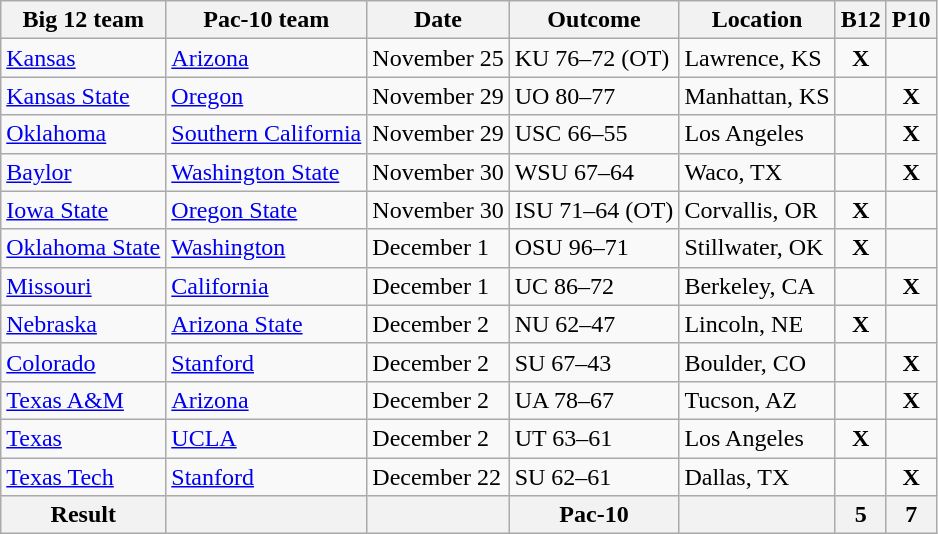<table class="wikitable sortable">
<tr>
<th>Big 12 team</th>
<th>Pac-10 team</th>
<th>Date</th>
<th>Outcome</th>
<th>Location</th>
<th>B12</th>
<th>P10</th>
</tr>
<tr>
<td><a href='#'>Kansas</a></td>
<td><a href='#'>Arizona</a></td>
<td>November 25</td>
<td>KU 76–72 (OT)</td>
<td>Lawrence, KS</td>
<td align=center><strong>X</strong></td>
<td></td>
</tr>
<tr>
<td><a href='#'>Kansas State</a></td>
<td><a href='#'>Oregon</a></td>
<td>November 29</td>
<td>UO 80–77</td>
<td>Manhattan, KS</td>
<td></td>
<td align=center><strong>X</strong></td>
</tr>
<tr>
<td><a href='#'>Oklahoma</a></td>
<td><a href='#'>Southern California</a></td>
<td>November 29</td>
<td>USC 66–55</td>
<td>Los Angeles</td>
<td></td>
<td align=center><strong>X</strong></td>
</tr>
<tr>
<td><a href='#'>Baylor</a></td>
<td><a href='#'>Washington State</a></td>
<td>November 30</td>
<td>WSU 67–64</td>
<td>Waco, TX</td>
<td></td>
<td align=center><strong>X</strong></td>
</tr>
<tr>
<td><a href='#'>Iowa State</a></td>
<td><a href='#'>Oregon State</a></td>
<td>November 30</td>
<td>ISU 71–64 (OT)</td>
<td>Corvallis, OR</td>
<td align=center><strong>X</strong></td>
<td></td>
</tr>
<tr>
<td><a href='#'>Oklahoma State</a></td>
<td><a href='#'>Washington</a></td>
<td>December 1</td>
<td>OSU 96–71</td>
<td>Stillwater, OK</td>
<td align=center><strong>X</strong></td>
<td></td>
</tr>
<tr>
<td><a href='#'>Missouri</a></td>
<td><a href='#'>California</a></td>
<td>December 1</td>
<td>UC 86–72</td>
<td>Berkeley, CA</td>
<td></td>
<td align=center><strong>X</strong></td>
</tr>
<tr>
<td><a href='#'>Nebraska</a></td>
<td><a href='#'>Arizona State</a></td>
<td>December 2</td>
<td>NU 62–47</td>
<td>Lincoln, NE</td>
<td align=center><strong>X</strong></td>
<td></td>
</tr>
<tr>
<td><a href='#'>Colorado</a></td>
<td><a href='#'>Stanford</a></td>
<td>December 2</td>
<td>SU 67–43</td>
<td>Boulder, CO</td>
<td></td>
<td align=center><strong>X</strong></td>
</tr>
<tr>
<td><a href='#'>Texas A&M</a></td>
<td><a href='#'>Arizona</a></td>
<td>December 2</td>
<td>UA 78–67</td>
<td>Tucson, AZ</td>
<td></td>
<td align=center><strong>X</strong></td>
</tr>
<tr>
<td><a href='#'>Texas</a></td>
<td><a href='#'>UCLA</a></td>
<td>December 2</td>
<td>UT 63–61</td>
<td>Los Angeles</td>
<td align=center><strong>X</strong></td>
<td></td>
</tr>
<tr>
<td><a href='#'>Texas Tech</a></td>
<td><a href='#'>Stanford</a></td>
<td>December 22</td>
<td>SU 62–61</td>
<td>Dallas, TX</td>
<td></td>
<td align=center><strong>X</strong></td>
</tr>
<tr class="sortbottom">
<th>Result</th>
<th></th>
<th></th>
<th>Pac-10</th>
<th></th>
<th>5</th>
<th>7</th>
</tr>
</table>
